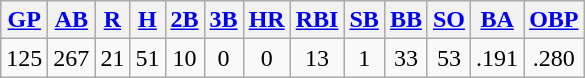<table class="wikitable">
<tr>
<th><a href='#'>GP</a></th>
<th><a href='#'>AB</a></th>
<th><a href='#'>R</a></th>
<th><a href='#'>H</a></th>
<th><a href='#'>2B</a></th>
<th><a href='#'>3B</a></th>
<th><a href='#'>HR</a></th>
<th><a href='#'>RBI</a></th>
<th><a href='#'>SB</a></th>
<th><a href='#'>BB</a></th>
<th><a href='#'>SO</a></th>
<th><a href='#'>BA</a></th>
<th><a href='#'>OBP</a></th>
</tr>
<tr align=center>
<td>125</td>
<td>267</td>
<td>21</td>
<td>51</td>
<td>10</td>
<td>0</td>
<td>0</td>
<td>13</td>
<td>1</td>
<td>33</td>
<td>53</td>
<td>.191</td>
<td>.280</td>
</tr>
</table>
